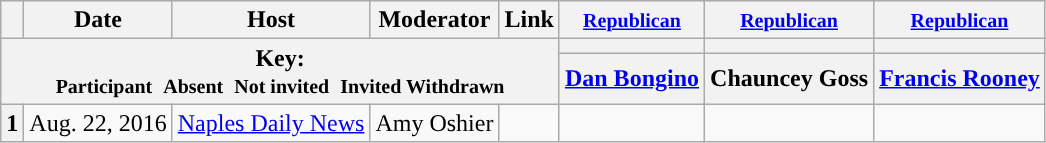<table class="wikitable" style="text-align:center;">
<tr>
<th scope="col"></th>
<th scope="col">Date</th>
<th scope="col">Host</th>
<th scope="col">Moderator</th>
<th scope="col">Link</th>
<th scope="col"><small><a href='#'>Republican</a></small></th>
<th scope="col"><small><a href='#'>Republican</a></small></th>
<th scope="col"><small><a href='#'>Republican</a></small></th>
</tr>
<tr>
<th colspan="5" rowspan="2">Key:<br> <small>Participant </small>  <small>Absent </small>  <small>Not invited </small>  <small>Invited  Withdrawn</small></th>
<th scope="col" style="background:"></th>
<th scope="col" style="background:"></th>
<th scope="col" style="background:"></th>
</tr>
<tr>
<th scope="col"><a href='#'>Dan Bongino</a></th>
<th scope="col">Chauncey Goss</th>
<th scope="col"><a href='#'>Francis Rooney</a></th>
</tr>
<tr>
<th>1</th>
<td style="white-space:nowrap;">Aug. 22, 2016</td>
<td style="white-space:nowrap;"><a href='#'>Naples Daily News</a></td>
<td style="white-space:nowrap;">Amy Oshier</td>
<td style="white-space:nowrap;"></td>
<td></td>
<td></td>
<td></td>
</tr>
</table>
